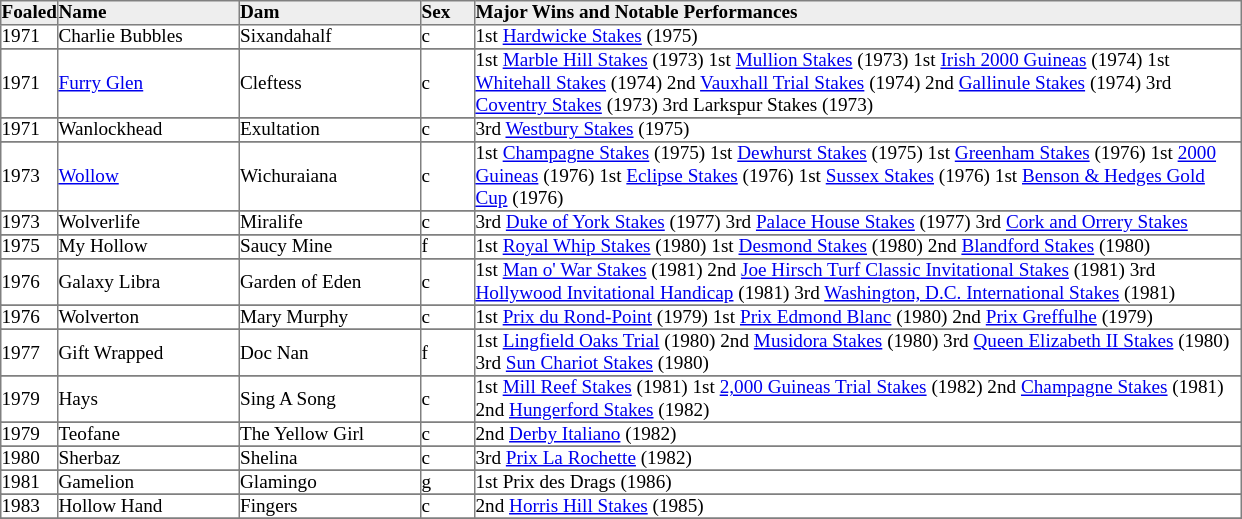<table border="1" cellpadding="0" style="border-collapse: collapse; font-size:80%">
<tr style="background:#eee;">
<td style="width:35px;"><strong>Foaled</strong></td>
<td style="width:120px;"><strong>Name</strong></td>
<td style="width:120px;"><strong>Dam</strong></td>
<td style="width:35px;"><strong>Sex</strong></td>
<td style="width:510px;"><strong>Major Wins and Notable Performances</strong></td>
</tr>
<tr>
<td>1971</td>
<td>Charlie Bubbles</td>
<td>Sixandahalf</td>
<td>c</td>
<td>1st <a href='#'>Hardwicke Stakes</a> (1975)</td>
</tr>
<tr>
</tr>
<tr>
<td>1971</td>
<td><a href='#'>Furry Glen</a></td>
<td>Cleftess</td>
<td>c</td>
<td>1st <a href='#'>Marble Hill Stakes</a> (1973) 1st <a href='#'>Mullion Stakes</a> (1973) 1st <a href='#'>Irish 2000 Guineas</a> (1974) 1st <a href='#'>Whitehall Stakes</a> (1974) 2nd <a href='#'>Vauxhall Trial Stakes</a> (1974) 2nd <a href='#'>Gallinule Stakes</a> (1974) 3rd <a href='#'>Coventry Stakes</a> (1973) 3rd Larkspur Stakes (1973)</td>
</tr>
<tr>
</tr>
<tr>
<td>1971</td>
<td>Wanlockhead</td>
<td>Exultation</td>
<td>c</td>
<td>3rd <a href='#'>Westbury Stakes</a> (1975)</td>
</tr>
<tr>
</tr>
<tr>
<td>1973</td>
<td><a href='#'>Wollow</a></td>
<td>Wichuraiana</td>
<td>c</td>
<td>1st <a href='#'>Champagne Stakes</a> (1975) 1st <a href='#'>Dewhurst Stakes</a> (1975) 1st <a href='#'>Greenham Stakes</a> (1976) 1st <a href='#'>2000 Guineas</a> (1976) 1st <a href='#'>Eclipse Stakes</a> (1976) 1st <a href='#'>Sussex Stakes</a> (1976) 1st <a href='#'>Benson & Hedges Gold Cup</a> (1976)</td>
</tr>
<tr>
</tr>
<tr>
<td>1973</td>
<td>Wolverlife</td>
<td>Miralife</td>
<td>c</td>
<td>3rd <a href='#'>Duke of York Stakes</a> (1977) 3rd <a href='#'>Palace House Stakes</a> (1977) 3rd <a href='#'>Cork and Orrery Stakes</a></td>
</tr>
<tr>
</tr>
<tr>
<td>1975</td>
<td>My Hollow</td>
<td>Saucy Mine</td>
<td>f</td>
<td>1st <a href='#'>Royal Whip Stakes</a> (1980) 1st <a href='#'>Desmond Stakes</a> (1980) 2nd <a href='#'>Blandford Stakes</a> (1980)</td>
</tr>
<tr>
</tr>
<tr>
<td>1976</td>
<td>Galaxy Libra</td>
<td>Garden of Eden</td>
<td>c</td>
<td>1st <a href='#'>Man o' War Stakes</a> (1981) 2nd <a href='#'>Joe Hirsch Turf Classic Invitational Stakes</a> (1981) 3rd <a href='#'>Hollywood Invitational Handicap</a> (1981) 3rd <a href='#'>Washington, D.C. International Stakes</a> (1981)</td>
</tr>
<tr>
</tr>
<tr>
<td>1976</td>
<td>Wolverton</td>
<td>Mary Murphy</td>
<td>c</td>
<td>1st <a href='#'>Prix du Rond-Point</a> (1979) 1st <a href='#'>Prix Edmond Blanc</a> (1980) 2nd <a href='#'>Prix Greffulhe</a> (1979)</td>
</tr>
<tr>
</tr>
<tr>
<td>1977</td>
<td>Gift Wrapped</td>
<td>Doc Nan</td>
<td>f</td>
<td>1st <a href='#'>Lingfield Oaks Trial</a> (1980) 2nd <a href='#'>Musidora Stakes</a> (1980) 3rd <a href='#'>Queen Elizabeth II Stakes</a> (1980) 3rd <a href='#'>Sun Chariot Stakes</a> (1980)</td>
</tr>
<tr>
</tr>
<tr>
<td>1979</td>
<td>Hays</td>
<td>Sing A Song</td>
<td>c</td>
<td>1st <a href='#'>Mill Reef Stakes</a> (1981) 1st <a href='#'>2,000 Guineas Trial Stakes</a> (1982) 2nd <a href='#'>Champagne Stakes</a> (1981) 2nd <a href='#'>Hungerford Stakes</a> (1982)</td>
</tr>
<tr>
</tr>
<tr>
<td>1979</td>
<td>Teofane</td>
<td>The Yellow Girl</td>
<td>c</td>
<td>2nd <a href='#'>Derby Italiano</a> (1982)</td>
</tr>
<tr>
</tr>
<tr>
<td>1980</td>
<td>Sherbaz</td>
<td>Shelina</td>
<td>c</td>
<td>3rd <a href='#'>Prix La Rochette</a> (1982)</td>
</tr>
<tr>
</tr>
<tr>
<td>1981</td>
<td>Gamelion</td>
<td>Glamingo</td>
<td>g</td>
<td>1st Prix des Drags (1986)</td>
</tr>
<tr>
</tr>
<tr>
<td>1983</td>
<td>Hollow Hand</td>
<td>Fingers</td>
<td>c</td>
<td>2nd <a href='#'>Horris Hill Stakes</a> (1985)</td>
</tr>
<tr>
</tr>
</table>
